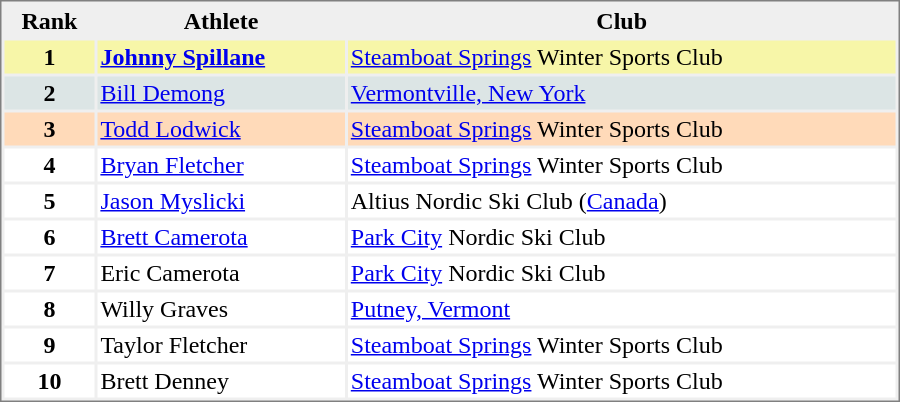<table style="border:1px solid #808080; background-color:#EFEFEF;" cellspacing="2" cellpadding="2" width="600">
<tr bgcolor="#EFEFEF">
<th>Rank</th>
<th>Athlete</th>
<th>Club</th>
</tr>
<tr valign="top" bgcolor="#F7F6A8">
<th>1</th>
<td><strong><a href='#'>Johnny Spillane</a></strong></td>
<td><a href='#'>Steamboat Springs</a> Winter Sports Club</td>
</tr>
<tr valign="top" bgcolor="#DCE5E5">
<th>2</th>
<td><a href='#'>Bill Demong</a></td>
<td><a href='#'>Vermontville, New York</a></td>
</tr>
<tr valign="top" bgcolor="#FFDAB9">
<th>3</th>
<td><a href='#'>Todd Lodwick</a></td>
<td><a href='#'>Steamboat Springs</a> Winter Sports Club</td>
</tr>
<tr valign="top" bgcolor="#FFFFFF">
<th>4</th>
<td><a href='#'>Bryan Fletcher</a></td>
<td><a href='#'>Steamboat Springs</a> Winter Sports Club</td>
</tr>
<tr valign="top" bgcolor="#FFFFFF">
<th>5</th>
<td><a href='#'>Jason Myslicki</a></td>
<td>Altius Nordic Ski Club (<a href='#'>Canada</a>)</td>
</tr>
<tr valign="top" bgcolor="#FFFFFF">
<th>6</th>
<td><a href='#'>Brett Camerota</a></td>
<td><a href='#'>Park City</a> Nordic Ski Club</td>
</tr>
<tr valign="top" bgcolor="#FFFFFF">
<th>7</th>
<td>Eric Camerota</td>
<td><a href='#'>Park City</a> Nordic Ski Club</td>
</tr>
<tr valign="top" bgcolor="#FFFFFF">
<th>8</th>
<td>Willy Graves</td>
<td><a href='#'>Putney, Vermont</a></td>
</tr>
<tr valign="top" bgcolor="#FFFFFF">
<th>9</th>
<td>Taylor Fletcher</td>
<td><a href='#'>Steamboat Springs</a> Winter Sports Club</td>
</tr>
<tr valign="top" bgcolor="#FFFFFF">
<th>10</th>
<td>Brett Denney</td>
<td><a href='#'>Steamboat Springs</a> Winter Sports Club</td>
</tr>
</table>
